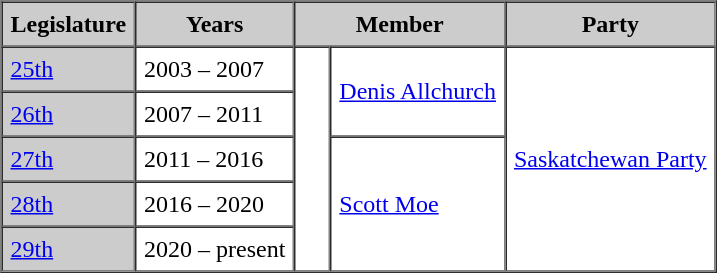<table border=1 cellpadding=5 cellspacing=0>
<tr bgcolor="CCCCCC">
<th>Legislature</th>
<th>Years</th>
<th colspan="2">Member</th>
<th>Party</th>
</tr>
<tr>
<td bgcolor="CCCCCC"><a href='#'>25th</a></td>
<td>2003 – 2007</td>
<td rowspan="5" >   </td>
<td rowspan="2"><a href='#'>Denis Allchurch</a></td>
<td rowspan="5"><a href='#'>Saskatchewan Party</a></td>
</tr>
<tr>
<td bgcolor="CCCCCC"><a href='#'>26th</a></td>
<td>2007 – 2011</td>
</tr>
<tr>
<td bgcolor="CCCCCC"><a href='#'>27th</a></td>
<td>2011 – 2016</td>
<td rowspan="3"><a href='#'>Scott Moe</a></td>
</tr>
<tr>
<td bgcolor="CCCCCC"><a href='#'>28th</a></td>
<td>2016 – 2020</td>
</tr>
<tr>
<td bgcolor="CCCCCC"><a href='#'>29th</a></td>
<td>2020 – present</td>
</tr>
<tr>
</tr>
</table>
